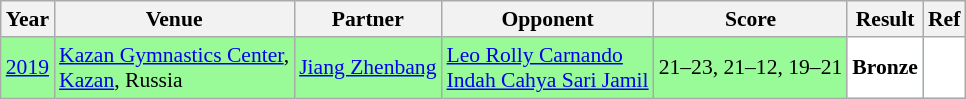<table class="sortable wikitable" style="font-size: 90%;">
<tr>
<th>Year</th>
<th>Venue</th>
<th>Partner</th>
<th>Opponent</th>
<th>Score</th>
<th>Result</th>
<th>Ref</th>
</tr>
<tr style="background:#98FB98">
<td align="center"><a href='#'>2019</a></td>
<td align="left"><a href='#'>Kazan Gymnastics Center</a>,<br><a href='#'>Kazan</a>, Russia</td>
<td align="left"> <a href='#'>Jiang Zhenbang</a></td>
<td align="left"> <a href='#'>Leo Rolly Carnando</a><br> <a href='#'>Indah Cahya Sari Jamil</a></td>
<td align="left">21–23, 21–12, 19–21</td>
<td style="text-align:left; background:white"> <strong>Bronze</strong></td>
<td style="text-align:center; background:white"></td>
</tr>
</table>
